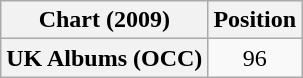<table class="wikitable plainrowheaders" style="text-align:center">
<tr>
<th scope="col">Chart (2009)</th>
<th scope="col">Position</th>
</tr>
<tr>
<th scope="row">UK Albums (OCC)</th>
<td>96</td>
</tr>
</table>
